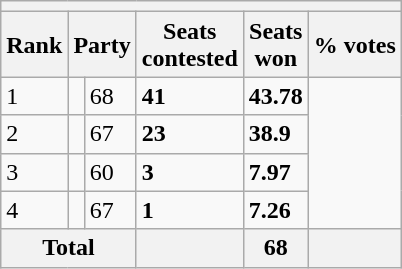<table class="wikitable sortable">
<tr>
<th colspan=6></th>
</tr>
<tr>
<th>Rank</th>
<th colspan=2>Party</th>
<th>Seats<br>contested</th>
<th>Seats<br>won</th>
<th>% votes</th>
</tr>
<tr>
<td>1</td>
<td></td>
<td>68</td>
<td><strong>41</strong></td>
<td><strong>43.78</strong></td>
</tr>
<tr>
<td>2</td>
<td></td>
<td>67</td>
<td><strong>23</strong></td>
<td><strong>38.9</strong></td>
</tr>
<tr>
<td>3</td>
<td></td>
<td>60</td>
<td><strong>3</strong></td>
<td><strong>7.97</strong></td>
</tr>
<tr>
<td>4</td>
<td></td>
<td>67</td>
<td><strong>1</strong></td>
<td><strong>7.26</strong></td>
</tr>
<tr>
<th colspan=3>Total</th>
<th></th>
<th>68</th>
<th></th>
</tr>
</table>
